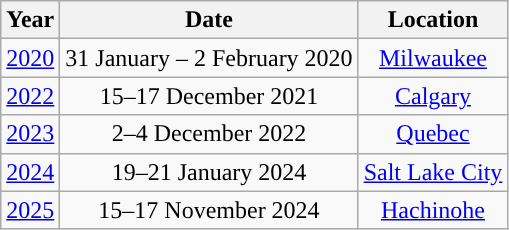<table class="wikitable unsortable" style="text-align:center">
<tr>
<th scope="col" style="text-align:center">Year</th>
<th scope="col" style="text-align:center">Date</th>
<th scope="col" style="text-align:center">Location</th>
</tr>
<tr>
<td><a href='#'>2020</a></td>
<td>31 January – 2 February 2020</td>
<td> <a href='#'>Milwaukee</a></td>
</tr>
<tr>
<td><a href='#'>2022</a></td>
<td>15–17 December 2021</td>
<td> <a href='#'>Calgary</a></td>
</tr>
<tr>
<td><a href='#'>2023</a></td>
<td>2–4 December 2022</td>
<td> <a href='#'>Quebec</a></td>
</tr>
<tr>
<td><a href='#'>2024</a></td>
<td>19–21 January 2024</td>
<td> <a href='#'>Salt Lake City</a></td>
</tr>
<tr>
<td><a href='#'>2025</a></td>
<td>15–17 November 2024</td>
<td> <a href='#'>Hachinohe</a></td>
</tr>
</table>
